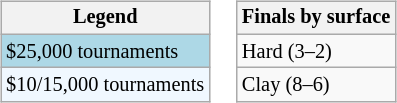<table>
<tr valign=top>
<td><br><table class=wikitable style="font-size:85%">
<tr>
<th>Legend</th>
</tr>
<tr style="background:lightblue;">
<td>$25,000 tournaments</td>
</tr>
<tr style="background:#f0f8ff;">
<td>$10/15,000 tournaments</td>
</tr>
</table>
</td>
<td><br><table class=wikitable style="font-size:85%">
<tr>
<th>Finals by surface</th>
</tr>
<tr>
<td>Hard (3–2)</td>
</tr>
<tr>
<td>Clay (8–6)</td>
</tr>
</table>
</td>
</tr>
</table>
